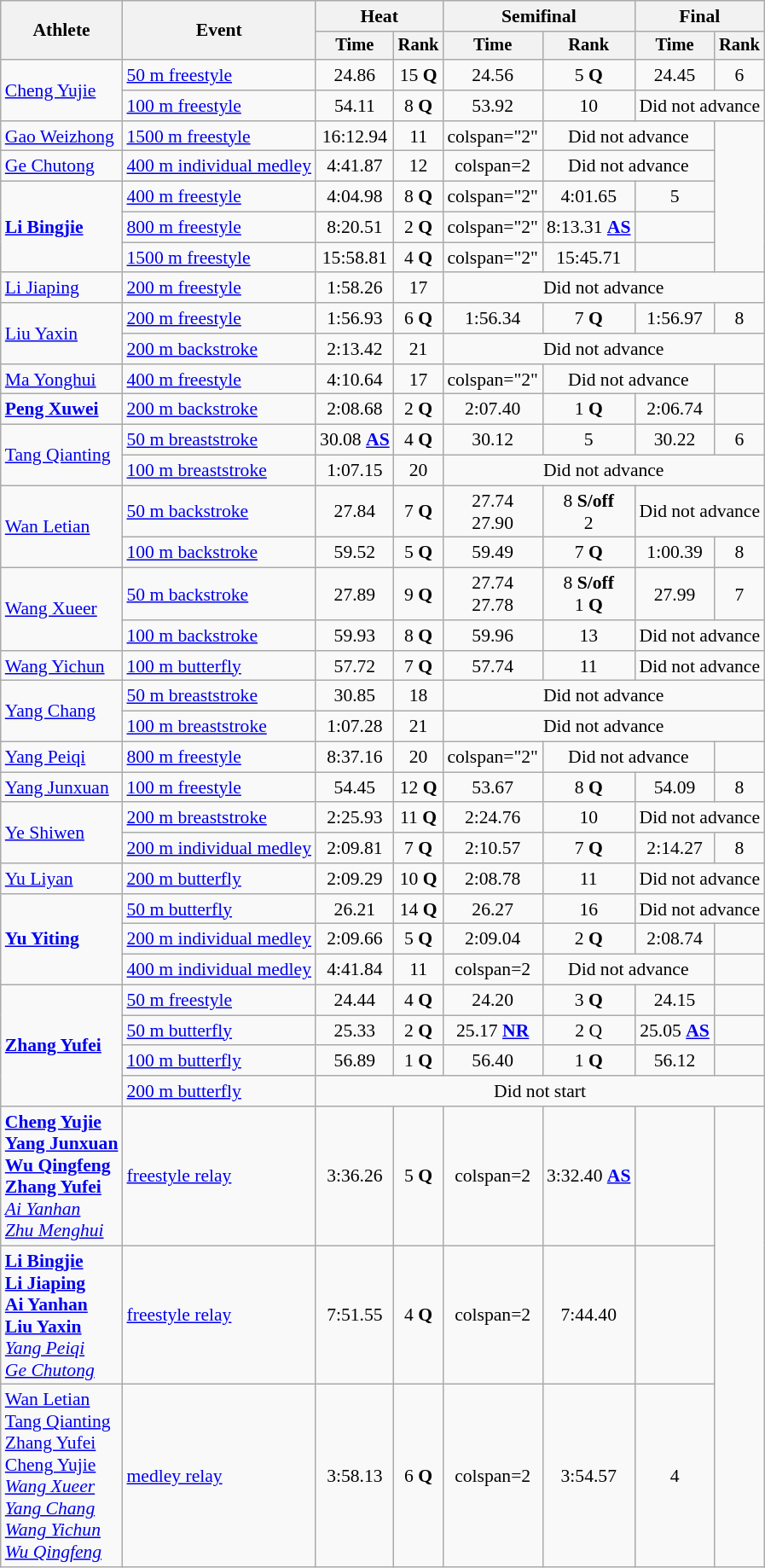<table class="wikitable" style="text-align:center; font-size:90%;">
<tr>
<th rowspan="2">Athlete</th>
<th rowspan="2">Event</th>
<th colspan="2">Heat</th>
<th colspan="2">Semifinal</th>
<th colspan="2">Final</th>
</tr>
<tr style="font-size:95%">
<th>Time</th>
<th>Rank</th>
<th>Time</th>
<th>Rank</th>
<th>Time</th>
<th>Rank</th>
</tr>
<tr>
<td align=left rowspan=2><a href='#'>Cheng Yujie</a></td>
<td align=left><a href='#'>50 m freestyle</a></td>
<td>24.86</td>
<td>15 <strong>Q</strong></td>
<td>24.56</td>
<td>5 <strong>Q</strong></td>
<td>24.45</td>
<td>6</td>
</tr>
<tr>
<td align=left><a href='#'>100 m freestyle</a></td>
<td>54.11</td>
<td>8 <strong>Q</strong></td>
<td>53.92</td>
<td>10</td>
<td colspan="2">Did not advance</td>
</tr>
<tr>
<td align=left><a href='#'>Gao Weizhong</a></td>
<td align=left><a href='#'>1500 m freestyle</a></td>
<td>16:12.94</td>
<td>11</td>
<td>colspan="2" </td>
<td colspan="2">Did not advance</td>
</tr>
<tr>
<td align=left><a href='#'>Ge Chutong</a></td>
<td align=left><a href='#'>400 m individual medley</a></td>
<td>4:41.87</td>
<td>12</td>
<td>colspan=2 </td>
<td colspan=2>Did not advance</td>
</tr>
<tr>
<td align=left rowspan=3><strong><a href='#'>Li Bingjie</a></strong></td>
<td align=left><a href='#'>400 m freestyle</a></td>
<td>4:04.98</td>
<td>8 <strong>Q</strong></td>
<td>colspan="2" </td>
<td>4:01.65</td>
<td>5</td>
</tr>
<tr>
<td align=left><a href='#'>800 m freestyle</a></td>
<td>8:20.51</td>
<td>2 <strong>Q</strong></td>
<td>colspan="2" </td>
<td>8:13.31 <strong><a href='#'>AS</a></strong></td>
<td></td>
</tr>
<tr>
<td align=left><a href='#'>1500 m freestyle</a></td>
<td>15:58.81</td>
<td>4 <strong>Q</strong></td>
<td>colspan="2" </td>
<td>15:45.71</td>
<td></td>
</tr>
<tr>
<td align=left><a href='#'>Li Jiaping</a></td>
<td align=left><a href='#'>200 m freestyle</a></td>
<td>1:58.26</td>
<td>17</td>
<td colspan=4>Did not advance</td>
</tr>
<tr>
<td align=left rowspan=2><a href='#'>Liu Yaxin</a></td>
<td align=left><a href='#'>200 m freestyle</a></td>
<td>1:56.93</td>
<td>6 <strong>Q</strong></td>
<td>1:56.34</td>
<td>7 <strong>Q</strong></td>
<td>1:56.97</td>
<td>8</td>
</tr>
<tr>
<td align=left><a href='#'>200 m backstroke</a></td>
<td>2:13.42</td>
<td>21</td>
<td colspan=4>Did not advance</td>
</tr>
<tr>
<td align=left><a href='#'>Ma Yonghui</a></td>
<td align=left><a href='#'>400 m freestyle</a></td>
<td>4:10.64</td>
<td>17</td>
<td>colspan="2" </td>
<td colspan="2">Did not advance</td>
</tr>
<tr>
<td align=left><strong><a href='#'>Peng Xuwei</a></strong></td>
<td align=left><a href='#'>200 m backstroke</a></td>
<td>2:08.68</td>
<td>2 <strong>Q</strong></td>
<td>2:07.40</td>
<td>1 <strong>Q</strong></td>
<td>2:06.74</td>
<td></td>
</tr>
<tr>
<td align=left rowspan=2><a href='#'>Tang Qianting</a></td>
<td align=left><a href='#'>50 m breaststroke</a></td>
<td>30.08 <strong><a href='#'>AS</a></strong></td>
<td>4 <strong>Q</strong></td>
<td>30.12</td>
<td>5</td>
<td>30.22</td>
<td>6</td>
</tr>
<tr>
<td align=left><a href='#'>100 m breaststroke</a></td>
<td>1:07.15</td>
<td>20</td>
<td colspan=4>Did not advance</td>
</tr>
<tr>
<td align=left rowspan=2><a href='#'>Wan Letian</a></td>
<td align=left><a href='#'>50 m backstroke</a></td>
<td>27.84</td>
<td>7 <strong>Q</strong></td>
<td>27.74<br>27.90</td>
<td>8 <strong>S/off</strong><br>2</td>
<td colspan=2>Did not advance</td>
</tr>
<tr>
<td align=left><a href='#'>100 m backstroke</a></td>
<td>59.52</td>
<td>5 <strong>Q</strong></td>
<td>59.49</td>
<td>7 <strong>Q</strong></td>
<td>1:00.39</td>
<td>8</td>
</tr>
<tr>
<td align=left rowspan=2><a href='#'>Wang Xueer</a></td>
<td align=left><a href='#'>50 m backstroke</a></td>
<td>27.89</td>
<td>9 <strong>Q</strong></td>
<td>27.74 <br> 27.78</td>
<td>8 <strong>S/off</strong><br>1 <strong>Q</strong></td>
<td>27.99</td>
<td>7</td>
</tr>
<tr>
<td align=left><a href='#'>100 m backstroke</a></td>
<td>59.93</td>
<td>8 <strong>Q</strong></td>
<td>59.96</td>
<td>13</td>
<td colspan="2">Did not advance</td>
</tr>
<tr>
<td align=left><a href='#'>Wang Yichun</a></td>
<td align=left><a href='#'>100 m butterfly</a></td>
<td>57.72</td>
<td>7 <strong>Q</strong></td>
<td>57.74</td>
<td>11</td>
<td colspan="2">Did not advance</td>
</tr>
<tr>
<td align=left rowspan=2><a href='#'>Yang Chang</a></td>
<td align=left><a href='#'>50 m breaststroke</a></td>
<td>30.85</td>
<td>18</td>
<td colspan=4>Did not advance</td>
</tr>
<tr>
<td align=left><a href='#'>100 m breaststroke</a></td>
<td>1:07.28</td>
<td>21</td>
<td colspan=4>Did not advance</td>
</tr>
<tr>
<td align=left><a href='#'>Yang Peiqi</a></td>
<td align=left><a href='#'>800 m freestyle</a></td>
<td>8:37.16</td>
<td>20</td>
<td>colspan="2" </td>
<td colspan="2">Did not advance</td>
</tr>
<tr>
<td align=left><a href='#'>Yang Junxuan</a></td>
<td align=left><a href='#'>100 m freestyle</a></td>
<td>54.45</td>
<td>12 <strong>Q</strong></td>
<td>53.67</td>
<td>8 <strong>Q</strong></td>
<td>54.09</td>
<td>8</td>
</tr>
<tr>
<td align=left rowspan=2><a href='#'>Ye Shiwen</a></td>
<td align=left><a href='#'>200 m breaststroke</a></td>
<td>2:25.93</td>
<td>11 <strong>Q</strong></td>
<td>2:24.76</td>
<td>10</td>
<td colspan=2>Did not advance</td>
</tr>
<tr>
<td align=left><a href='#'>200 m individual medley</a></td>
<td>2:09.81</td>
<td>7 <strong>Q</strong></td>
<td>2:10.57</td>
<td>7 <strong>Q</strong></td>
<td>2:14.27</td>
<td>8</td>
</tr>
<tr>
<td align=left><a href='#'>Yu Liyan</a></td>
<td align=left><a href='#'>200 m butterfly</a></td>
<td>2:09.29</td>
<td>10 <strong>Q</strong></td>
<td>2:08.78</td>
<td>11</td>
<td colspan="2">Did not advance</td>
</tr>
<tr>
<td align=left rowspan=3><strong><a href='#'>Yu Yiting</a></strong></td>
<td align=left><a href='#'>50 m butterfly</a></td>
<td>26.21</td>
<td>14 <strong>Q</strong></td>
<td>26.27</td>
<td>16</td>
<td colspan="2">Did not advance</td>
</tr>
<tr>
<td align=left><a href='#'>200 m individual medley</a></td>
<td>2:09.66</td>
<td>5 <strong>Q</strong></td>
<td>2:09.04</td>
<td>2 <strong>Q</strong></td>
<td>2:08.74</td>
<td></td>
</tr>
<tr>
<td align=left><a href='#'>400 m individual medley</a></td>
<td>4:41.84</td>
<td>11</td>
<td>colspan=2 </td>
<td colspan=2>Did not advance</td>
</tr>
<tr>
<td align=left rowspan=4><strong><a href='#'>Zhang Yufei</a></strong></td>
<td align=left><a href='#'>50 m freestyle</a></td>
<td>24.44</td>
<td>4 <strong>Q</strong></td>
<td>24.20</td>
<td>3 <strong>Q</strong></td>
<td>24.15</td>
<td></td>
</tr>
<tr>
<td align=left><a href='#'>50 m butterfly</a></td>
<td>25.33</td>
<td>2 <strong>Q</strong></td>
<td>25.17 <strong><a href='#'>NR</a></strong></td>
<td>2 Q</td>
<td>25.05 <strong><a href='#'>AS</a></strong></td>
<td></td>
</tr>
<tr>
<td align=left><a href='#'>100 m butterfly</a></td>
<td>56.89</td>
<td>1 <strong>Q</strong></td>
<td>56.40</td>
<td>1 <strong>Q</strong></td>
<td>56.12</td>
<td></td>
</tr>
<tr>
<td align=left><a href='#'>200 m butterfly</a></td>
<td colspan="6">Did not start</td>
</tr>
<tr>
<td align=left><strong><a href='#'>Cheng Yujie</a><br> <a href='#'>Yang Junxuan</a><br> <a href='#'>Wu Qingfeng</a><br> <a href='#'>Zhang Yufei</a></strong><br> <em><a href='#'>Ai Yanhan</a></em><br> <em><a href='#'>Zhu Menghui</a></em></td>
<td align=left><a href='#'> freestyle relay</a></td>
<td>3:36.26</td>
<td>5 <strong>Q</strong></td>
<td>colspan=2 </td>
<td>3:32.40 <strong><a href='#'>AS</a></strong></td>
<td></td>
</tr>
<tr>
<td align=left><strong><a href='#'>Li Bingjie</a><br><a href='#'>Li Jiaping</a><br><a href='#'>Ai Yanhan</a><br><a href='#'>Liu Yaxin</a></strong><br><em><a href='#'>Yang Peiqi</a><br><a href='#'>Ge Chutong</a></em></td>
<td align=left><a href='#'> freestyle relay</a></td>
<td>7:51.55</td>
<td>4 <strong>Q</strong></td>
<td>colspan=2 </td>
<td>7:44.40</td>
<td></td>
</tr>
<tr>
<td align=left><a href='#'>Wan Letian</a> <br><a href='#'>Tang Qianting</a> <br><a href='#'>Zhang Yufei</a> <br><a href='#'>Cheng Yujie</a><br><em><a href='#'>Wang Xueer</a><br><a href='#'>Yang Chang</a> <br><a href='#'>Wang Yichun</a> <br><a href='#'>Wu Qingfeng</a></em></td>
<td align=left><a href='#'> medley relay</a></td>
<td>3:58.13</td>
<td>6 <strong>Q</strong></td>
<td>colspan=2 </td>
<td>3:54.57</td>
<td>4</td>
</tr>
</table>
